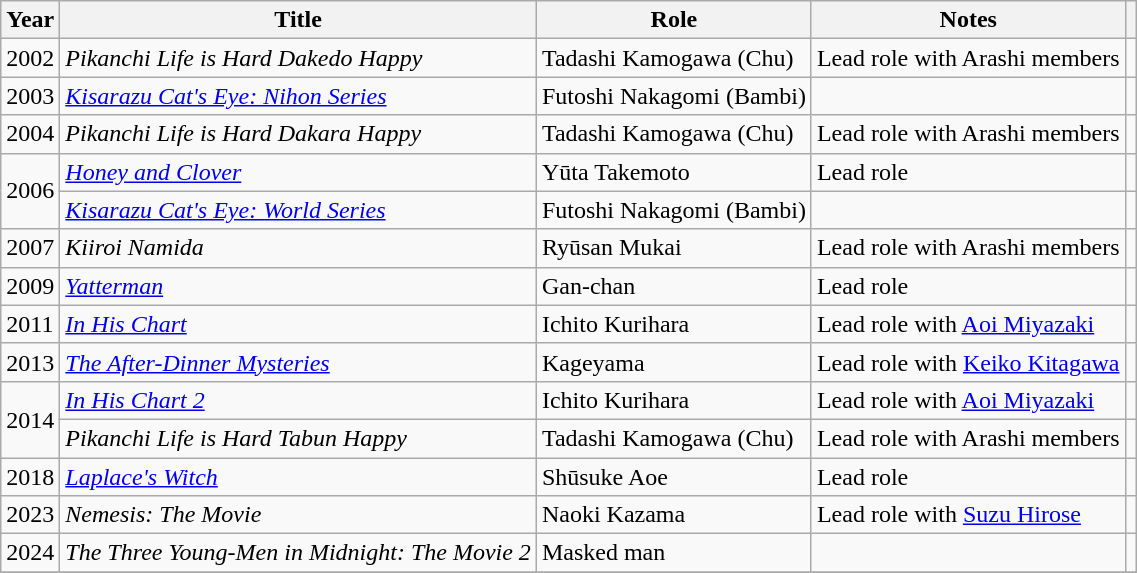<table class="wikitable sortable">
<tr>
<th>Year</th>
<th>Title</th>
<th>Role</th>
<th class="unsortable">Notes</th>
<th class="unsortable"></th>
</tr>
<tr>
<td>2002</td>
<td><em>Pikanchi Life is Hard Dakedo Happy</em></td>
<td>Tadashi Kamogawa (Chu)</td>
<td>Lead role with Arashi members</td>
<td></td>
</tr>
<tr>
<td>2003</td>
<td><em><a href='#'>Kisarazu Cat's Eye: Nihon Series</a></em></td>
<td>Futoshi Nakagomi (Bambi)</td>
<td></td>
<td></td>
</tr>
<tr>
<td>2004</td>
<td><em>Pikanchi Life is Hard Dakara Happy</em></td>
<td>Tadashi Kamogawa (Chu)</td>
<td>Lead role with Arashi members</td>
<td></td>
</tr>
<tr>
<td rowspan="2">2006</td>
<td><em><a href='#'>Honey and Clover</a></em></td>
<td>Yūta Takemoto</td>
<td>Lead role</td>
<td></td>
</tr>
<tr>
<td><em><a href='#'>Kisarazu Cat's Eye: World Series</a></em></td>
<td>Futoshi Nakagomi (Bambi)</td>
<td></td>
<td></td>
</tr>
<tr>
<td>2007</td>
<td><em>Kiiroi Namida</em></td>
<td>Ryūsan Mukai</td>
<td>Lead role with Arashi members</td>
<td></td>
</tr>
<tr>
<td>2009</td>
<td><em><a href='#'>Yatterman</a></em></td>
<td>Gan-chan</td>
<td>Lead role</td>
<td></td>
</tr>
<tr>
<td>2011</td>
<td><em><a href='#'>In His Chart</a></em></td>
<td>Ichito Kurihara</td>
<td>Lead role with <a href='#'>Aoi Miyazaki</a></td>
<td></td>
</tr>
<tr>
<td>2013</td>
<td><em><a href='#'>The After-Dinner Mysteries</a></em></td>
<td>Kageyama</td>
<td>Lead role with <a href='#'>Keiko Kitagawa</a></td>
<td></td>
</tr>
<tr>
<td rowspan="2">2014</td>
<td><em><a href='#'>In His Chart 2</a></em></td>
<td>Ichito Kurihara</td>
<td>Lead role with <a href='#'>Aoi Miyazaki</a></td>
<td></td>
</tr>
<tr>
<td><em>Pikanchi Life is Hard Tabun Happy</em></td>
<td>Tadashi Kamogawa (Chu)</td>
<td>Lead role with Arashi members</td>
<td></td>
</tr>
<tr>
<td>2018</td>
<td><em><a href='#'>Laplace's Witch</a></em></td>
<td>Shūsuke Aoe</td>
<td>Lead role</td>
<td></td>
</tr>
<tr>
<td>2023</td>
<td><em>Nemesis: The Movie</em></td>
<td>Naoki Kazama</td>
<td>Lead role with <a href='#'>Suzu Hirose</a></td>
<td></td>
</tr>
<tr>
<td>2024</td>
<td><em>The Three Young-Men in Midnight: The Movie 2</em></td>
<td>Masked man</td>
<td></td>
<td></td>
</tr>
<tr>
</tr>
</table>
